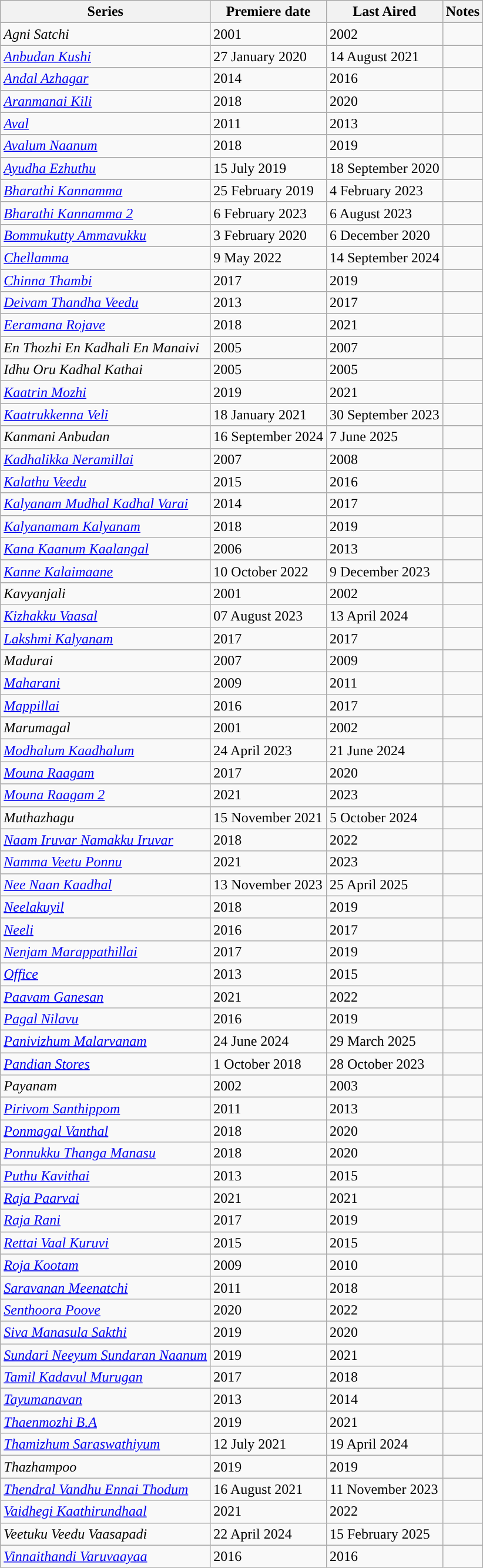<table class="wikitable sortable">
<tr>
<th>Series</th>
<th>Premiere date</th>
<th>Last Aired</th>
<th>Notes</th>
</tr>
<tr>
<td><em>Agni Satchi</em></td>
<td>2001</td>
<td>2002</td>
<td></td>
</tr>
<tr>
<td><em><a href='#'>Anbudan Kushi</a></em></td>
<td>27 January 2020</td>
<td>14 August 2021</td>
<td></td>
</tr>
<tr>
<td><em><a href='#'>Andal Azhagar</a></em></td>
<td>2014</td>
<td>2016</td>
<td></td>
</tr>
<tr>
<td><em><a href='#'>Aranmanai Kili</a></em></td>
<td>2018</td>
<td>2020</td>
<td></td>
</tr>
<tr>
<td><em><a href='#'>Aval</a></em></td>
<td>2011</td>
<td>2013</td>
<td></td>
</tr>
<tr>
<td><em><a href='#'>Avalum Naanum</a></em></td>
<td>2018</td>
<td>2019</td>
<td></td>
</tr>
<tr>
<td><em><a href='#'>Ayudha Ezhuthu</a></em></td>
<td>15 July 2019</td>
<td>18 September 2020</td>
<td></td>
</tr>
<tr>
<td><em><a href='#'>Bharathi Kannamma</a></em></td>
<td>25 February 2019</td>
<td>4 February 2023</td>
<td></td>
</tr>
<tr>
<td><em><a href='#'>Bharathi Kannamma 2</a></em></td>
<td>6 February 2023</td>
<td>6 August 2023</td>
<td></td>
</tr>
<tr>
<td><em><a href='#'>Bommukutty Ammavukku</a></em></td>
<td>3 February 2020</td>
<td>6 December 2020</td>
<td></td>
</tr>
<tr>
<td><em><a href='#'>Chellamma</a></em></td>
<td>9 May 2022</td>
<td>14 September 2024</td>
<td></td>
</tr>
<tr>
<td><em><a href='#'>Chinna Thambi</a></em></td>
<td>2017</td>
<td>2019</td>
<td></td>
</tr>
<tr>
<td><em><a href='#'>Deivam Thandha Veedu</a></em></td>
<td>2013</td>
<td>2017</td>
<td></td>
</tr>
<tr>
<td><em><a href='#'>Eeramana Rojave</a></em></td>
<td>2018</td>
<td>2021</td>
<td></td>
</tr>
<tr>
<td><em>En Thozhi En Kadhali En Manaivi</em></td>
<td>2005</td>
<td>2007</td>
<td></td>
</tr>
<tr>
<td><em>Idhu Oru Kadhal Kathai</em></td>
<td>2005</td>
<td>2005</td>
<td></td>
</tr>
<tr>
<td><em><a href='#'>Kaatrin Mozhi</a></em></td>
<td>2019</td>
<td>2021</td>
<td></td>
</tr>
<tr>
<td><em><a href='#'>Kaatrukkenna Veli</a></em></td>
<td>18 January 2021</td>
<td>30 September 2023</td>
<td></td>
</tr>
<tr>
<td><em>Kanmani Anbudan</em></td>
<td>16 September 2024</td>
<td>7 June 2025</td>
</tr>
<tr>
<td><em><a href='#'>Kadhalikka Neramillai</a></em></td>
<td>2007</td>
<td>2008</td>
<td></td>
</tr>
<tr>
<td><em><a href='#'>Kalathu Veedu</a></em></td>
<td>2015</td>
<td>2016</td>
<td></td>
</tr>
<tr>
<td><em><a href='#'>Kalyanam Mudhal Kadhal Varai</a></em></td>
<td>2014</td>
<td>2017</td>
<td></td>
</tr>
<tr>
<td><em><a href='#'>Kalyanamam Kalyanam</a></em></td>
<td>2018</td>
<td>2019</td>
<td></td>
</tr>
<tr>
<td><em><a href='#'>Kana Kaanum Kaalangal</a></em></td>
<td>2006</td>
<td>2013</td>
<td></td>
</tr>
<tr>
<td><em><a href='#'>Kanne Kalaimaane</a></em></td>
<td>10 October 2022</td>
<td>9 December 2023</td>
<td></td>
</tr>
<tr>
<td><em>Kavyanjali</em></td>
<td>2001</td>
<td>2002</td>
<td></td>
</tr>
<tr>
<td><em><a href='#'>Kizhakku Vaasal</a></em></td>
<td>07 August 2023</td>
<td>13 April 2024</td>
<td></td>
</tr>
<tr>
<td><em><a href='#'>Lakshmi Kalyanam</a></em></td>
<td>2017</td>
<td>2017</td>
<td></td>
</tr>
<tr>
<td><em>Madurai</em></td>
<td>2007</td>
<td>2009</td>
<td></td>
</tr>
<tr>
<td><em><a href='#'>Maharani</a></em></td>
<td>2009</td>
<td>2011</td>
<td></td>
</tr>
<tr>
<td><em><a href='#'>Mappillai</a></em></td>
<td>2016</td>
<td>2017</td>
<td></td>
</tr>
<tr>
<td><em>Marumagal</em></td>
<td>2001</td>
<td>2002</td>
<td></td>
</tr>
<tr>
<td><em><a href='#'>Modhalum Kaadhalum</a></em></td>
<td>24 April 2023</td>
<td>21 June 2024</td>
<td></td>
</tr>
<tr>
<td><em><a href='#'>Mouna Raagam</a></em></td>
<td>2017</td>
<td>2020</td>
<td></td>
</tr>
<tr>
<td><em><a href='#'>Mouna Raagam 2</a></em></td>
<td>2021</td>
<td>2023</td>
</tr>
<tr>
<td><em>Muthazhagu</em></td>
<td>15 November 2021</td>
<td>5 October 2024</td>
<td></td>
</tr>
<tr>
<td><em><a href='#'>Naam Iruvar Namakku Iruvar</a></em></td>
<td>2018</td>
<td>2022</td>
<td></td>
</tr>
<tr>
<td><em><a href='#'>Namma Veetu Ponnu</a></em></td>
<td>2021</td>
<td>2023</td>
<td></td>
</tr>
<tr>
<td><em><a href='#'>Nee Naan Kaadhal</a></em></td>
<td>13 November 2023</td>
<td>25 April 2025</td>
<td></td>
</tr>
<tr>
<td><em><a href='#'>Neelakuyil</a></em></td>
<td>2018</td>
<td>2019</td>
<td></td>
</tr>
<tr>
<td><em><a href='#'>Neeli</a></em></td>
<td>2016</td>
<td>2017</td>
<td></td>
</tr>
<tr>
<td><em><a href='#'>Nenjam Marappathillai</a></em></td>
<td>2017</td>
<td>2019</td>
<td></td>
</tr>
<tr>
<td><em><a href='#'>Office</a></em></td>
<td>2013</td>
<td>2015</td>
<td></td>
</tr>
<tr>
<td><em><a href='#'>Paavam Ganesan</a></em></td>
<td>2021</td>
<td>2022</td>
<td></td>
</tr>
<tr>
<td><em><a href='#'>Pagal Nilavu</a></em></td>
<td>2016</td>
<td>2019</td>
<td></td>
</tr>
<tr>
<td><em><a href='#'>Panivizhum Malarvanam</a></em></td>
<td>24 June 2024</td>
<td>29 March 2025</td>
<td></td>
</tr>
<tr>
<td><em><a href='#'>Pandian Stores</a></em></td>
<td>1 October 2018</td>
<td>28 October 2023</td>
<td></td>
</tr>
<tr>
<td><em>Payanam</em></td>
<td>2002</td>
<td>2003</td>
<td></td>
</tr>
<tr>
<td><em><a href='#'>Pirivom Santhippom</a></em></td>
<td>2011</td>
<td>2013</td>
<td></td>
</tr>
<tr>
<td><em><a href='#'>Ponmagal Vanthal</a></em></td>
<td>2018</td>
<td>2020</td>
<td></td>
</tr>
<tr>
<td><em><a href='#'>Ponnukku Thanga Manasu</a></em></td>
<td>2018</td>
<td>2020</td>
<td></td>
</tr>
<tr>
<td><em><a href='#'>Puthu Kavithai</a></em></td>
<td>2013</td>
<td>2015</td>
<td></td>
</tr>
<tr>
<td><em><a href='#'>Raja Paarvai</a></em></td>
<td>2021</td>
<td>2021</td>
<td></td>
</tr>
<tr>
<td><em><a href='#'>Raja Rani</a></em></td>
<td>2017</td>
<td>2019</td>
<td></td>
</tr>
<tr>
<td><em><a href='#'>Rettai Vaal Kuruvi</a></em></td>
<td>2015</td>
<td>2015</td>
<td></td>
</tr>
<tr>
<td><em><a href='#'>Roja Kootam</a></em></td>
<td>2009</td>
<td>2010</td>
<td></td>
</tr>
<tr>
<td><em><a href='#'>Saravanan Meenatchi</a></em></td>
<td>2011</td>
<td>2018</td>
<td></td>
</tr>
<tr>
<td><em><a href='#'>Senthoora Poove</a></em></td>
<td>2020</td>
<td>2022</td>
<td></td>
</tr>
<tr>
<td><em><a href='#'>Siva Manasula Sakthi</a></em></td>
<td>2019</td>
<td>2020</td>
<td></td>
</tr>
<tr>
<td><em><a href='#'>Sundari Neeyum Sundaran Naanum</a></em></td>
<td>2019</td>
<td>2021</td>
<td></td>
</tr>
<tr>
<td><em><a href='#'>Tamil Kadavul Murugan</a></em></td>
<td>2017</td>
<td>2018</td>
<td></td>
</tr>
<tr>
<td><em><a href='#'>Tayumanavan</a></em></td>
<td>2013</td>
<td>2014</td>
<td></td>
</tr>
<tr>
<td><em><a href='#'>Thaenmozhi B.A</a></em></td>
<td>2019</td>
<td>2021</td>
<td></td>
</tr>
<tr>
<td><em><a href='#'>Thamizhum Saraswathiyum</a></em></td>
<td>12 July 2021</td>
<td>19 April 2024</td>
<td></td>
</tr>
<tr>
<td><em>Thazhampoo</em></td>
<td>2019</td>
<td>2019</td>
<td></td>
</tr>
<tr>
<td><em><a href='#'>Thendral Vandhu Ennai Thodum</a></em></td>
<td>16 August 2021</td>
<td>11 November 2023</td>
<td></td>
</tr>
<tr>
<td><em><a href='#'>Vaidhegi Kaathirundhaal</a></em></td>
<td>2021</td>
<td>2022</td>
<td></td>
</tr>
<tr>
<td><em>Veetuku Veedu Vaasapadi</em></td>
<td>22 April 2024</td>
<td>15 February 2025</td>
<td></td>
</tr>
<tr>
<td><em><a href='#'>Vinnaithandi Varuvaayaa</a></em></td>
<td>2016</td>
<td>2016</td>
<td></td>
</tr>
</table>
